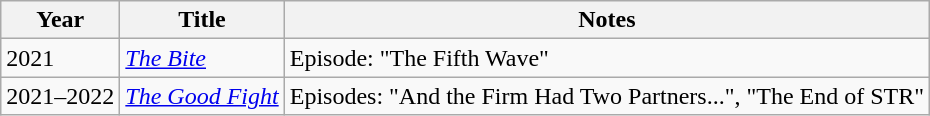<table class="wikitable sortable">
<tr>
<th>Year</th>
<th>Title</th>
<th class="unsortable">Notes</th>
</tr>
<tr>
<td>2021</td>
<td><em><a href='#'>The Bite</a></em></td>
<td>Episode: "The Fifth Wave"</td>
</tr>
<tr>
<td>2021–2022</td>
<td><em><a href='#'>The Good Fight</a></em></td>
<td>Episodes: "And the Firm Had Two Partners...", "The End of STR"</td>
</tr>
</table>
